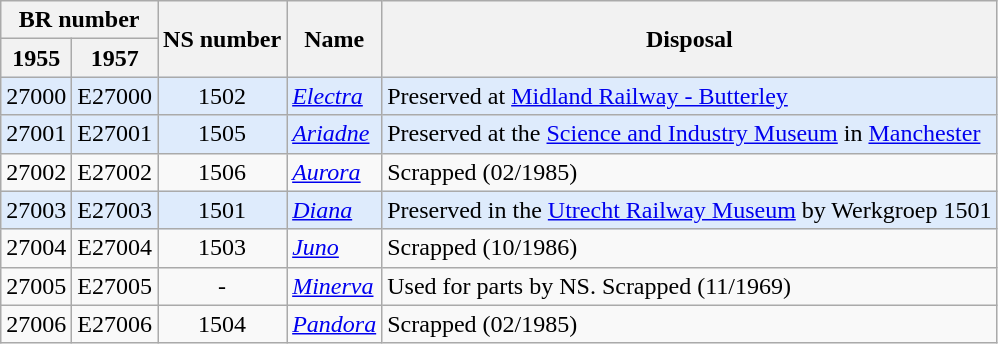<table class="wikitable">
<tr>
<th colspan=2>BR number</th>
<th rowspan=2>NS number</th>
<th rowspan=2>Name<br></th>
<th rowspan=2>Disposal</th>
</tr>
<tr>
<th>1955</th>
<th>1957</th>
</tr>
<tr>
<td style="background:#deebfc;" align=center>27000</td>
<td style="background:#deebfc;" align=center>E27000</td>
<td style="background:#deebfc;" align=center>1502</td>
<td style="background:#deebfc;"><em><a href='#'>Electra</a></em></td>
<td style="background:#deebfc;">Preserved at <a href='#'>Midland Railway - Butterley</a></td>
</tr>
<tr>
<td style="background:#deebfc;" align=center>27001</td>
<td style="background:#deebfc;" align=center>E27001</td>
<td style="background:#deebfc;" align=center>1505</td>
<td style="background:#deebfc;"><em><a href='#'>Ariadne</a></em></td>
<td style="background:#deebfc;">Preserved at the <a href='#'>Science and Industry Museum</a> in <a href='#'>Manchester</a></td>
</tr>
<tr>
<td align=center>27002</td>
<td align=center>E27002</td>
<td align=center>1506</td>
<td><em><a href='#'>Aurora</a></em></td>
<td>Scrapped (02/1985)</td>
</tr>
<tr>
<td style="background:#deebfc;" align=center>27003</td>
<td style="background:#deebfc;" align=center>E27003</td>
<td style="background:#deebfc;" align=center>1501</td>
<td style="background:#deebfc;"><em><a href='#'>Diana</a></em></td>
<td style="background:#deebfc;">Preserved in the <a href='#'>Utrecht Railway Museum</a> by Werkgroep 1501</td>
</tr>
<tr>
<td align=center>27004</td>
<td align=center>E27004</td>
<td align=center>1503</td>
<td><em><a href='#'>Juno</a></em></td>
<td>Scrapped (10/1986)</td>
</tr>
<tr>
<td align=center>27005</td>
<td align=center>E27005</td>
<td align=center>-</td>
<td><em><a href='#'>Minerva</a></em></td>
<td>Used for parts by NS. Scrapped (11/1969)</td>
</tr>
<tr>
<td align=center>27006</td>
<td align=center>E27006</td>
<td align=center>1504</td>
<td><em><a href='#'>Pandora</a></em></td>
<td>Scrapped (02/1985)</td>
</tr>
</table>
